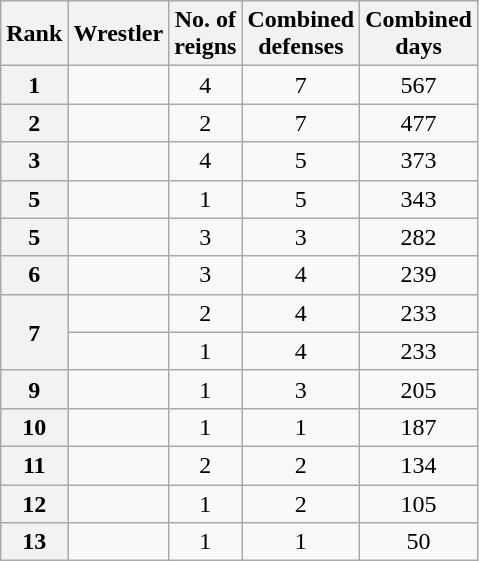<table class="wikitable sortable" style="text-align:center;">
<tr>
<th>Rank</th>
<th>Wrestler</th>
<th>No. of<br>reigns</th>
<th>Combined<br>defenses</th>
<th>Combined<br>days</th>
</tr>
<tr>
<th>1</th>
<td></td>
<td>4</td>
<td>7</td>
<td>567</td>
</tr>
<tr>
<th>2</th>
<td></td>
<td>2</td>
<td>7</td>
<td>477</td>
</tr>
<tr>
<th>3</th>
<td></td>
<td>4</td>
<td>5</td>
<td>373</td>
</tr>
<tr>
<th>5</th>
<td></td>
<td>1</td>
<td>5</td>
<td>343</td>
</tr>
<tr>
<th>5</th>
<td></td>
<td>3</td>
<td>3</td>
<td>282</td>
</tr>
<tr>
<th>6</th>
<td></td>
<td>3</td>
<td>4</td>
<td>239</td>
</tr>
<tr>
<th rowspan="2">7</th>
<td></td>
<td>2</td>
<td>4</td>
<td>233</td>
</tr>
<tr>
<td></td>
<td>1</td>
<td>4</td>
<td>233</td>
</tr>
<tr>
<th>9</th>
<td></td>
<td>1</td>
<td>3</td>
<td>205</td>
</tr>
<tr>
<th>10</th>
<td></td>
<td>1</td>
<td>1</td>
<td>187</td>
</tr>
<tr>
<th>11</th>
<td></td>
<td>2</td>
<td>2</td>
<td>134</td>
</tr>
<tr>
<th>12</th>
<td></td>
<td>1</td>
<td>2</td>
<td>105</td>
</tr>
<tr>
<th>13</th>
<td></td>
<td>1</td>
<td>1</td>
<td>50</td>
</tr>
</table>
